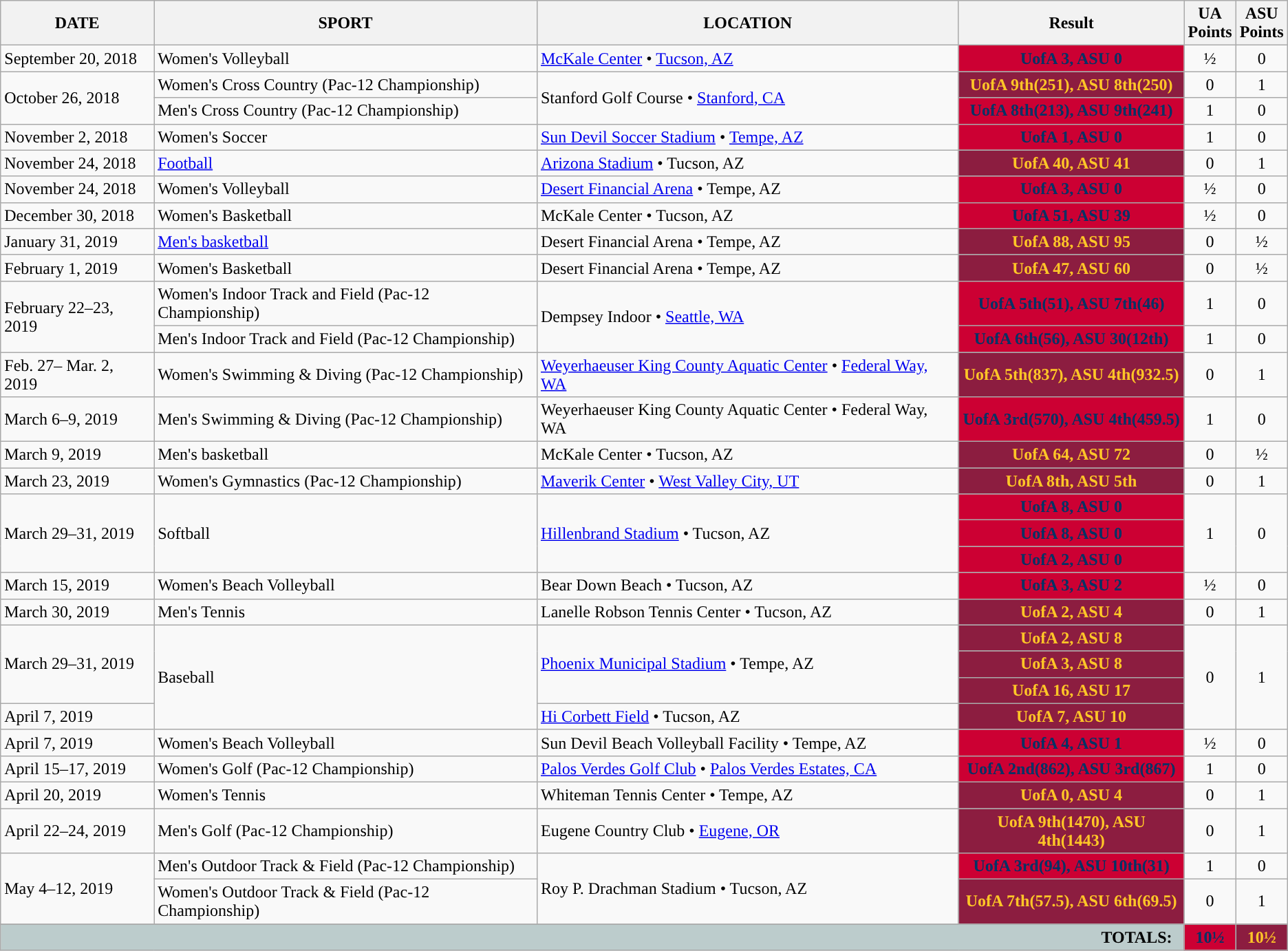<table class=wikitable>
<tr>
<th>DATE</th>
<th>SPORT</th>
<th>LOCATION</th>
<th>Result</th>
<th>UA<br>Points</th>
<th>ASU<br>Points</th>
</tr>
<tr>
<td>September 20, 2018</td>
<td>Women's Volleyball</td>
<td><a href='#'>McKale Center</a> • <a href='#'>Tucson, AZ</a></td>
<th style="background:#CC0033; color:#003366;">UofA 3, ASU 0</th>
<td align="center">½</td>
<td align="center">0</td>
</tr>
<tr>
<td rowspan=2>October 26, 2018</td>
<td>Women's Cross Country (Pac-12 Championship)</td>
<td rowspan=2>Stanford Golf Course • <a href='#'>Stanford, CA</a></td>
<th style="background:#8C1D40; color:#FFC627;">UofA 9th(251), ASU 8th(250)</th>
<td align="center">0</td>
<td align="center">1</td>
</tr>
<tr>
<td>Men's Cross Country (Pac-12 Championship)</td>
<th style="background:#CC0033; color:#003366;">UofA 8th(213), ASU 9th(241)</th>
<td align="center">1</td>
<td align="center">0</td>
</tr>
<tr>
<td>November 2, 2018</td>
<td>Women's Soccer</td>
<td><a href='#'>Sun Devil Soccer Stadium</a> • <a href='#'>Tempe, AZ</a></td>
<th style="background:#CC0033; color:#003366;">UofA 1, ASU 0</th>
<td align="center">1</td>
<td align="center">0</td>
</tr>
<tr>
<td>November 24, 2018</td>
<td><a href='#'>Football</a></td>
<td><a href='#'>Arizona Stadium</a> • Tucson, AZ</td>
<th style="background:#8C1D40; color:#FFC627;">UofA 40, ASU 41</th>
<td align="center">0</td>
<td align="center">1</td>
</tr>
<tr>
<td>November 24, 2018</td>
<td>Women's Volleyball</td>
<td><a href='#'>Desert Financial Arena</a> • Tempe, AZ</td>
<th style="background:#CC0033; color:#003366;">UofA 3, ASU 0</th>
<td align="center">½</td>
<td align="center">0</td>
</tr>
<tr>
<td>December 30, 2018</td>
<td>Women's Basketball</td>
<td>McKale Center • Tucson, AZ</td>
<th style="background:#CC0033; color:#003366;">UofA 51, ASU 39</th>
<td align="center">½</td>
<td align="center">0</td>
</tr>
<tr>
<td>January 31, 2019</td>
<td><a href='#'>Men's basketball</a></td>
<td>Desert Financial Arena • Tempe, AZ</td>
<th style="background:#8C1D40; color:#FFC627;">UofA 88, ASU 95</th>
<td align="center">0</td>
<td align="center">½</td>
</tr>
<tr>
<td>February 1, 2019</td>
<td>Women's Basketball</td>
<td>Desert Financial Arena • Tempe, AZ</td>
<th style="background:#8C1D40; color:#FFC627;">UofA 47, ASU 60</th>
<td align="center">0</td>
<td align="center">½</td>
</tr>
<tr>
<td rowspan=2>February 22–23, 2019</td>
<td>Women's Indoor Track and Field (Pac-12 Championship)</td>
<td rowspan=2>Dempsey Indoor • <a href='#'>Seattle, WA</a></td>
<th style="background:#CC0033; color:#003366;">UofA 5th(51), ASU 7th(46)</th>
<td align="center">1</td>
<td align="center">0</td>
</tr>
<tr>
<td>Men's Indoor Track and Field (Pac-12 Championship)</td>
<th style="background:#CC0033; color:#003366;">UofA 6th(56), ASU 30(12th)</th>
<td align="center">1</td>
<td align="center">0</td>
</tr>
<tr>
<td>Feb. 27– Mar. 2, 2019</td>
<td>Women's Swimming & Diving (Pac-12 Championship)</td>
<td><a href='#'>Weyerhaeuser King County Aquatic Center</a> • <a href='#'>Federal Way, WA</a></td>
<th style="background:#8C1D40; color:#FFC627;">UofA 5th(837), ASU 4th(932.5)</th>
<td align="center">0</td>
<td align="center">1</td>
</tr>
<tr>
<td>March 6–9, 2019</td>
<td>Men's Swimming & Diving (Pac-12 Championship)</td>
<td>Weyerhaeuser King County Aquatic Center • Federal Way, WA</td>
<th style="background:#CC0033; color:#003366;">UofA 3rd(570), ASU 4th(459.5)</th>
<td align="center">1</td>
<td align="center">0</td>
</tr>
<tr>
<td>March 9, 2019</td>
<td>Men's basketball</td>
<td>McKale Center • Tucson, AZ</td>
<th style="background:#8C1D40; color:#FFC627;">UofA 64, ASU 72</th>
<td align="center">0</td>
<td align="center">½</td>
</tr>
<tr>
<td>March 23, 2019</td>
<td>Women's Gymnastics (Pac-12 Championship)</td>
<td><a href='#'>Maverik Center</a> • <a href='#'>West Valley City, UT</a></td>
<th style="background:#8C1D40; color:#FFC627;">UofA 8th, ASU 5th</th>
<td align="center">0</td>
<td align="center">1</td>
</tr>
<tr>
<td rowspan="3">March 29–31, 2019</td>
<td rowspan="3">Softball</td>
<td rowspan="3"><a href='#'>Hillenbrand Stadium</a> • Tucson, AZ</td>
<th style="background:#CC0033; color:#003366;">UofA 8, ASU 0</th>
<td rowspan="3" align="center">1</td>
<td rowspan="3" align="center">0</td>
</tr>
<tr>
<th style="background:#CC0033; color:#003366;">UofA 8, ASU 0</th>
</tr>
<tr>
<th style="background:#CC0033; color:#003366;">UofA 2, ASU 0</th>
</tr>
<tr>
<td>March 15, 2019</td>
<td>Women's Beach Volleyball</td>
<td>Bear Down Beach • Tucson, AZ</td>
<th style="background:#CC0033; color:#003366;">UofA 3, ASU 2</th>
<td align="center">½</td>
<td align="center">0</td>
</tr>
<tr>
<td>March 30, 2019</td>
<td>Men's Tennis</td>
<td>Lanelle Robson Tennis Center • Tucson, AZ</td>
<th style="background:#8C1D40; color:#FFC627;">UofA 2, ASU 4</th>
<td align="center">0</td>
<td align="center">1</td>
</tr>
<tr>
<td rowspan="3">March 29–31, 2019</td>
<td rowspan=4>Baseball</td>
<td rowspan="3"><a href='#'>Phoenix Municipal Stadium</a> • Tempe, AZ</td>
<th style="background:#8C1D40; color:#FFC627;">UofA 2, ASU 8</th>
<td rowspan="4" align="center">0</td>
<td rowspan="4" align="center">1</td>
</tr>
<tr>
<th style="background:#8C1D40; color:#FFC627;">UofA 3, ASU 8</th>
</tr>
<tr>
<th style="background:#8C1D40; color:#FFC627;">UofA 16, ASU 17</th>
</tr>
<tr>
<td>April 7, 2019</td>
<td><a href='#'>Hi Corbett Field</a> • Tucson, AZ</td>
<th style="background:#8C1D40; color:#FFC627;">UofA 7, ASU 10</th>
</tr>
<tr>
<td>April 7, 2019</td>
<td>Women's Beach Volleyball</td>
<td>Sun Devil Beach Volleyball Facility • Tempe, AZ</td>
<th style="background:#CC0033; color:#003366;">UofA 4, ASU 1</th>
<td align="center">½</td>
<td align="center">0</td>
</tr>
<tr>
<td>April 15–17, 2019</td>
<td>Women's Golf (Pac-12 Championship)</td>
<td><a href='#'>Palos Verdes Golf Club</a> • <a href='#'>Palos Verdes Estates, CA</a></td>
<th style="background:#CC0033; color:#003366;">UofA 2nd(862), ASU 3rd(867)</th>
<td align="center">1</td>
<td align="center">0</td>
</tr>
<tr>
<td>April 20, 2019</td>
<td>Women's Tennis</td>
<td>Whiteman Tennis Center • Tempe, AZ</td>
<th style="background:#8C1D40; color:#FFC627;">UofA 0, ASU 4</th>
<td align="center">0</td>
<td align="center">1</td>
</tr>
<tr>
<td>April 22–24, 2019</td>
<td>Men's Golf (Pac-12 Championship)</td>
<td>Eugene Country Club • <a href='#'>Eugene, OR</a></td>
<th style="background:#8C1D40; color:#FFC627;">UofA 9th(1470), ASU 4th(1443)</th>
<td align="center">0</td>
<td align="center">1</td>
</tr>
<tr>
<td rowspan=2>May 4–12, 2019</td>
<td>Men's Outdoor Track & Field (Pac-12 Championship)</td>
<td rowspan=2>Roy P. Drachman Stadium • Tucson, AZ</td>
<th style="background:#CC0033; color:#003366;">UofA 3rd(94), ASU 10th(31)</th>
<td align="center">1</td>
<td align="center">0</td>
</tr>
<tr>
<td>Women's Outdoor Track & Field (Pac-12 Championship)</td>
<th style="background:#8C1D40; color:#FFC627;">UofA 7th(57.5), ASU 6th(69.5)</th>
<td align="center">0</td>
<td align="center">1</td>
</tr>
<tr>
</tr>
<tr style="background:#bccccc;">
<td colspan="4" style="text-align:right;"><strong>TOTALS:</strong>  </td>
<th style="background:#CC0033; color:#003366;">10½</th>
<th style="background:#8C1D40; color:#FFC627;">10½</th>
</tr>
</table>
